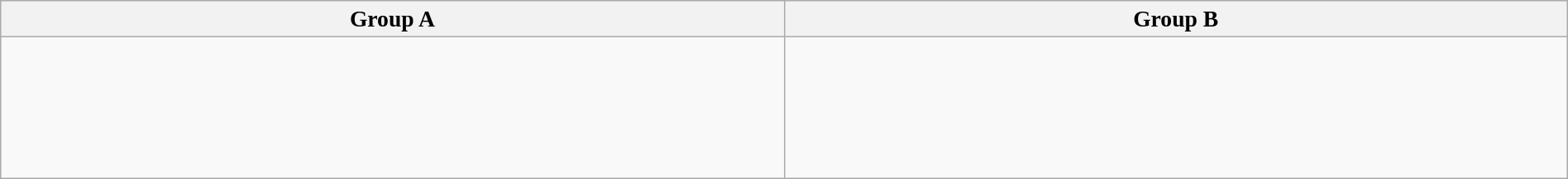<table class=wikitable width=100% style="font-size:115%;">
<tr>
<th width=25%>Group A</th>
<th width=25%>Group B</th>
</tr>
<tr>
<td><br> <br>
 <br>
<br>
 <br></td>
<td><br> <br>
<br>
 <br>
 <br></td>
</tr>
</table>
